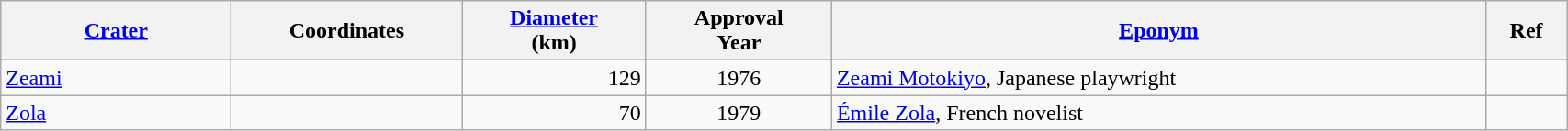<table class="wikitable unsortable" style="min-width: 90%">
<tr>
<th style="width:10em"><a href='#'>Crater</a></th>
<th style="width:10em">Coordinates</th>
<th><a href='#'>Diameter</a><br>(km)</th>
<th>Approval<br>Year</th>
<th class="unsortable"><a href='#'>Eponym</a></th>
<th class="unsortable">Ref</th>
</tr>
<tr id="Zeami">
<td><a href='#'>Zeami</a></td>
<td></td>
<td align=right>129</td>
<td align=center>1976</td>
<td><a href='#'>Zeami Motokiyo</a>, Japanese playwright</td>
<td></td>
</tr>
<tr id="Zola">
<td><a href='#'>Zola</a></td>
<td></td>
<td align=right>70</td>
<td align=center>1979</td>
<td><a href='#'>Émile Zola</a>, French novelist</td>
<td></td>
</tr>
</table>
